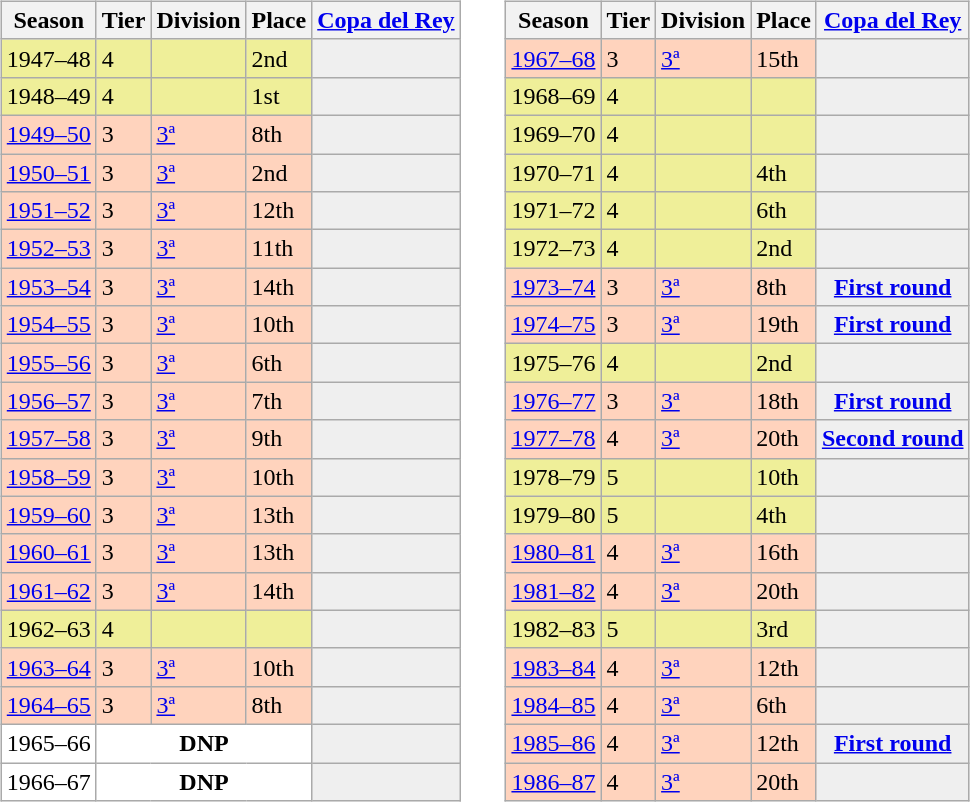<table>
<tr>
<td style="vertical-align:top; width:49%;"><br><table class="wikitable">
<tr>
<th>Season</th>
<th>Tier</th>
<th>Division</th>
<th>Place</th>
<th><a href='#'>Copa del Rey</a></th>
</tr>
<tr>
<td style="background:#EFEF99;">1947–48</td>
<td style="background:#EFEF99;">4</td>
<td style="background:#EFEF99;"></td>
<td style="background:#EFEF99;">2nd</td>
<th style="background:#efefef;"></th>
</tr>
<tr>
<td style="background:#EFEF99;">1948–49</td>
<td style="background:#EFEF99;">4</td>
<td style="background:#EFEF99;"></td>
<td style="background:#EFEF99;">1st</td>
<th style="background:#efefef;"></th>
</tr>
<tr>
<td style="background:#FFD3BD;"><a href='#'>1949–50</a></td>
<td style="background:#FFD3BD;">3</td>
<td style="background:#FFD3BD;"><a href='#'>3ª</a></td>
<td style="background:#FFD3BD;">8th</td>
<th style="background:#efefef;"></th>
</tr>
<tr>
<td style="background:#FFD3BD;"><a href='#'>1950–51</a></td>
<td style="background:#FFD3BD;">3</td>
<td style="background:#FFD3BD;"><a href='#'>3ª</a></td>
<td style="background:#FFD3BD;">2nd</td>
<th style="background:#efefef;"></th>
</tr>
<tr>
<td style="background:#FFD3BD;"><a href='#'>1951–52</a></td>
<td style="background:#FFD3BD;">3</td>
<td style="background:#FFD3BD;"><a href='#'>3ª</a></td>
<td style="background:#FFD3BD;">12th</td>
<th style="background:#efefef;"></th>
</tr>
<tr>
<td style="background:#FFD3BD;"><a href='#'>1952–53</a></td>
<td style="background:#FFD3BD;">3</td>
<td style="background:#FFD3BD;"><a href='#'>3ª</a></td>
<td style="background:#FFD3BD;">11th</td>
<th style="background:#efefef;"></th>
</tr>
<tr>
<td style="background:#FFD3BD;"><a href='#'>1953–54</a></td>
<td style="background:#FFD3BD;">3</td>
<td style="background:#FFD3BD;"><a href='#'>3ª</a></td>
<td style="background:#FFD3BD;">14th</td>
<th style="background:#efefef;"></th>
</tr>
<tr>
<td style="background:#FFD3BD;"><a href='#'>1954–55</a></td>
<td style="background:#FFD3BD;">3</td>
<td style="background:#FFD3BD;"><a href='#'>3ª</a></td>
<td style="background:#FFD3BD;">10th</td>
<th style="background:#efefef;"></th>
</tr>
<tr>
<td style="background:#FFD3BD;"><a href='#'>1955–56</a></td>
<td style="background:#FFD3BD;">3</td>
<td style="background:#FFD3BD;"><a href='#'>3ª</a></td>
<td style="background:#FFD3BD;">6th</td>
<th style="background:#efefef;"></th>
</tr>
<tr>
<td style="background:#FFD3BD;"><a href='#'>1956–57</a></td>
<td style="background:#FFD3BD;">3</td>
<td style="background:#FFD3BD;"><a href='#'>3ª</a></td>
<td style="background:#FFD3BD;">7th</td>
<th style="background:#efefef;"></th>
</tr>
<tr>
<td style="background:#FFD3BD;"><a href='#'>1957–58</a></td>
<td style="background:#FFD3BD;">3</td>
<td style="background:#FFD3BD;"><a href='#'>3ª</a></td>
<td style="background:#FFD3BD;">9th</td>
<th style="background:#efefef;"></th>
</tr>
<tr>
<td style="background:#FFD3BD;"><a href='#'>1958–59</a></td>
<td style="background:#FFD3BD;">3</td>
<td style="background:#FFD3BD;"><a href='#'>3ª</a></td>
<td style="background:#FFD3BD;">10th</td>
<th style="background:#efefef;"></th>
</tr>
<tr>
<td style="background:#FFD3BD;"><a href='#'>1959–60</a></td>
<td style="background:#FFD3BD;">3</td>
<td style="background:#FFD3BD;"><a href='#'>3ª</a></td>
<td style="background:#FFD3BD;">13th</td>
<th style="background:#efefef;"></th>
</tr>
<tr>
<td style="background:#FFD3BD;"><a href='#'>1960–61</a></td>
<td style="background:#FFD3BD;">3</td>
<td style="background:#FFD3BD;"><a href='#'>3ª</a></td>
<td style="background:#FFD3BD;">13th</td>
<th style="background:#efefef;"></th>
</tr>
<tr>
<td style="background:#FFD3BD;"><a href='#'>1961–62</a></td>
<td style="background:#FFD3BD;">3</td>
<td style="background:#FFD3BD;"><a href='#'>3ª</a></td>
<td style="background:#FFD3BD;">14th</td>
<th style="background:#efefef;"></th>
</tr>
<tr>
<td style="background:#EFEF99;">1962–63</td>
<td style="background:#EFEF99;">4</td>
<td style="background:#EFEF99;"></td>
<td style="background:#EFEF99;"></td>
<th style="background:#efefef;"></th>
</tr>
<tr>
<td style="background:#FFD3BD;"><a href='#'>1963–64</a></td>
<td style="background:#FFD3BD;">3</td>
<td style="background:#FFD3BD;"><a href='#'>3ª</a></td>
<td style="background:#FFD3BD;">10th</td>
<th style="background:#efefef;"></th>
</tr>
<tr>
<td style="background:#FFD3BD;"><a href='#'>1964–65</a></td>
<td style="background:#FFD3BD;">3</td>
<td style="background:#FFD3BD;"><a href='#'>3ª</a></td>
<td style="background:#FFD3BD;">8th</td>
<th style="background:#efefef;"></th>
</tr>
<tr>
<td style="background:#FFFFFF;">1965–66</td>
<th colspan="3" style="background:#FFFFFF;">DNP</th>
<th style="background:#efefef;"></th>
</tr>
<tr>
<td style="background:#FFFFFF;">1966–67</td>
<th colspan="3" style="background:#FFFFFF;">DNP</th>
<th style="background:#efefef;"></th>
</tr>
</table>
</td>
<td style="vertical-align:top; width:49%;"><br><table class="wikitable">
<tr>
<th>Season</th>
<th>Tier</th>
<th>Division</th>
<th>Place</th>
<th><a href='#'>Copa del Rey</a></th>
</tr>
<tr>
<td style="background:#FFD3BD;"><a href='#'>1967–68</a></td>
<td style="background:#FFD3BD;">3</td>
<td style="background:#FFD3BD;"><a href='#'>3ª</a></td>
<td style="background:#FFD3BD;">15th</td>
<th style="background:#efefef;"></th>
</tr>
<tr>
<td style="background:#EFEF99;">1968–69</td>
<td style="background:#EFEF99;">4</td>
<td style="background:#EFEF99;"></td>
<td style="background:#EFEF99;"></td>
<th style="background:#efefef;"></th>
</tr>
<tr>
<td style="background:#EFEF99;">1969–70</td>
<td style="background:#EFEF99;">4</td>
<td style="background:#EFEF99;"></td>
<td style="background:#EFEF99;"></td>
<th style="background:#efefef;"></th>
</tr>
<tr>
<td style="background:#EFEF99;">1970–71</td>
<td style="background:#EFEF99;">4</td>
<td style="background:#EFEF99;"></td>
<td style="background:#EFEF99;">4th</td>
<th style="background:#efefef;"></th>
</tr>
<tr>
<td style="background:#EFEF99;">1971–72</td>
<td style="background:#EFEF99;">4</td>
<td style="background:#EFEF99;"></td>
<td style="background:#EFEF99;">6th</td>
<th style="background:#efefef;"></th>
</tr>
<tr>
<td style="background:#EFEF99;">1972–73</td>
<td style="background:#EFEF99;">4</td>
<td style="background:#EFEF99;"></td>
<td style="background:#EFEF99;">2nd</td>
<th style="background:#efefef;"></th>
</tr>
<tr>
<td style="background:#FFD3BD;"><a href='#'>1973–74</a></td>
<td style="background:#FFD3BD;">3</td>
<td style="background:#FFD3BD;"><a href='#'>3ª</a></td>
<td style="background:#FFD3BD;">8th</td>
<th style="background:#efefef;"><a href='#'>First round</a></th>
</tr>
<tr>
<td style="background:#FFD3BD;"><a href='#'>1974–75</a></td>
<td style="background:#FFD3BD;">3</td>
<td style="background:#FFD3BD;"><a href='#'>3ª</a></td>
<td style="background:#FFD3BD;">19th</td>
<th style="background:#efefef;"><a href='#'>First round</a></th>
</tr>
<tr>
<td style="background:#EFEF99;">1975–76</td>
<td style="background:#EFEF99;">4</td>
<td style="background:#EFEF99;"></td>
<td style="background:#EFEF99;">2nd</td>
<th style="background:#efefef;"></th>
</tr>
<tr>
<td style="background:#FFD3BD;"><a href='#'>1976–77</a></td>
<td style="background:#FFD3BD;">3</td>
<td style="background:#FFD3BD;"><a href='#'>3ª</a></td>
<td style="background:#FFD3BD;">18th</td>
<th style="background:#efefef;"><a href='#'>First round</a></th>
</tr>
<tr>
<td style="background:#FFD3BD;"><a href='#'>1977–78</a></td>
<td style="background:#FFD3BD;">4</td>
<td style="background:#FFD3BD;"><a href='#'>3ª</a></td>
<td style="background:#FFD3BD;">20th</td>
<th style="background:#efefef;"><a href='#'>Second round</a></th>
</tr>
<tr>
<td style="background:#EFEF99;">1978–79</td>
<td style="background:#EFEF99;">5</td>
<td style="background:#EFEF99;"></td>
<td style="background:#EFEF99;">10th</td>
<th style="background:#efefef;"></th>
</tr>
<tr>
<td style="background:#EFEF99;">1979–80</td>
<td style="background:#EFEF99;">5</td>
<td style="background:#EFEF99;"></td>
<td style="background:#EFEF99;">4th</td>
<th style="background:#efefef;"></th>
</tr>
<tr>
<td style="background:#FFD3BD;"><a href='#'>1980–81</a></td>
<td style="background:#FFD3BD;">4</td>
<td style="background:#FFD3BD;"><a href='#'>3ª</a></td>
<td style="background:#FFD3BD;">16th</td>
<th style="background:#efefef;"></th>
</tr>
<tr>
<td style="background:#FFD3BD;"><a href='#'>1981–82</a></td>
<td style="background:#FFD3BD;">4</td>
<td style="background:#FFD3BD;"><a href='#'>3ª</a></td>
<td style="background:#FFD3BD;">20th</td>
<th style="background:#efefef;"></th>
</tr>
<tr>
<td style="background:#EFEF99;">1982–83</td>
<td style="background:#EFEF99;">5</td>
<td style="background:#EFEF99;"></td>
<td style="background:#EFEF99;">3rd</td>
<th style="background:#efefef;"></th>
</tr>
<tr>
<td style="background:#FFD3BD;"><a href='#'>1983–84</a></td>
<td style="background:#FFD3BD;">4</td>
<td style="background:#FFD3BD;"><a href='#'>3ª</a></td>
<td style="background:#FFD3BD;">12th</td>
<th style="background:#efefef;"></th>
</tr>
<tr>
<td style="background:#FFD3BD;"><a href='#'>1984–85</a></td>
<td style="background:#FFD3BD;">4</td>
<td style="background:#FFD3BD;"><a href='#'>3ª</a></td>
<td style="background:#FFD3BD;">6th</td>
<th style="background:#efefef;"></th>
</tr>
<tr>
<td style="background:#FFD3BD;"><a href='#'>1985–86</a></td>
<td style="background:#FFD3BD;">4</td>
<td style="background:#FFD3BD;"><a href='#'>3ª</a></td>
<td style="background:#FFD3BD;">12th</td>
<th style="background:#efefef;"><a href='#'>First round</a></th>
</tr>
<tr>
<td style="background:#FFD3BD;"><a href='#'>1986–87</a></td>
<td style="background:#FFD3BD;">4</td>
<td style="background:#FFD3BD;"><a href='#'>3ª</a></td>
<td style="background:#FFD3BD;">20th</td>
<th style="background:#efefef;"></th>
</tr>
</table>
</td>
</tr>
</table>
